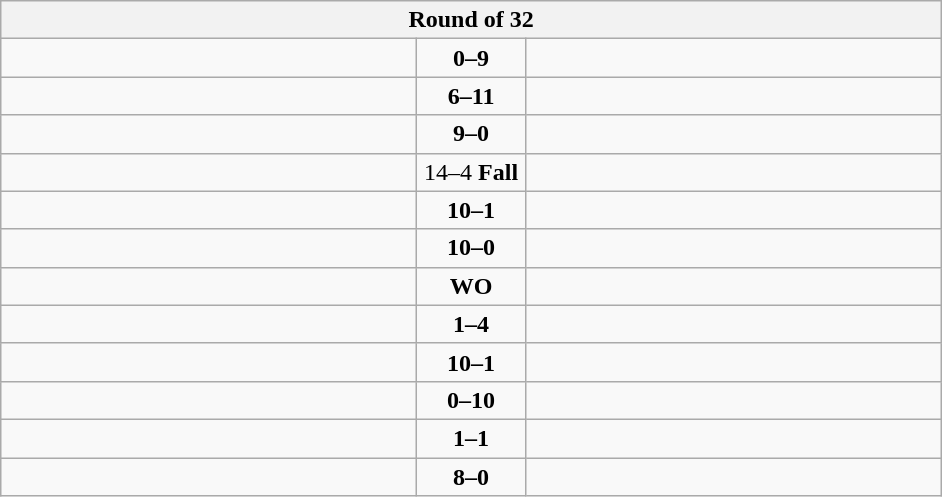<table class="wikitable" style="text-align: center;">
<tr>
<th colspan=3>Round of 32</th>
</tr>
<tr>
<td align=left width="270"></td>
<td align=center width="65"><strong>0–9</strong></td>
<td align=left width="270"><strong></strong></td>
</tr>
<tr>
<td align=left></td>
<td align=center><strong>6–11</strong></td>
<td align=left><strong></strong></td>
</tr>
<tr>
<td align=left><strong></strong></td>
<td align=center><strong>9–0</strong></td>
<td align=left></td>
</tr>
<tr>
<td align=left><strong></strong></td>
<td align=center>14–4 <strong>Fall</strong></td>
<td align=left></td>
</tr>
<tr>
<td align=left><strong></strong></td>
<td align=center><strong>10–1</strong></td>
<td align=left></td>
</tr>
<tr>
<td align=left><strong></strong></td>
<td align=center><strong>10–0</strong></td>
<td align=left></td>
</tr>
<tr>
<td align=left><strong></strong></td>
<td align=center><strong>WO</strong></td>
<td align=left><s></s></td>
</tr>
<tr>
<td align=left></td>
<td align=center><strong>1–4</strong></td>
<td align=left><strong></strong></td>
</tr>
<tr>
<td align=left><strong></strong></td>
<td align=center><strong>10–1</strong></td>
<td align=left></td>
</tr>
<tr>
<td align=left></td>
<td align=center><strong>0–10</strong></td>
<td align=left><strong></strong></td>
</tr>
<tr>
<td align=left><strong></strong></td>
<td align=center><strong>1–1</strong></td>
<td align=left></td>
</tr>
<tr>
<td align=left><strong></strong></td>
<td align=center><strong>8–0</strong></td>
<td align=left></td>
</tr>
</table>
